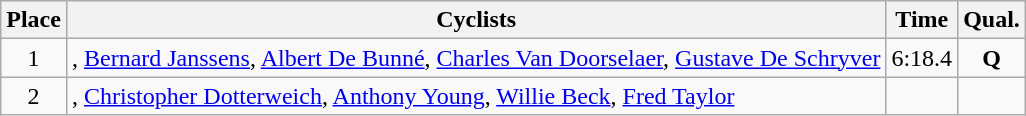<table class=wikitable style="text-align:center">
<tr>
<th>Place</th>
<th>Cyclists</th>
<th>Time</th>
<th>Qual.</th>
</tr>
<tr>
<td>1</td>
<td align=left>, <a href='#'>Bernard Janssens</a>, <a href='#'>Albert De Bunné</a>, <a href='#'>Charles Van Doorselaer</a>, <a href='#'>Gustave De Schryver</a></td>
<td>6:18.4</td>
<td><strong>Q</strong></td>
</tr>
<tr>
<td>2</td>
<td align=left>, <a href='#'>Christopher Dotterweich</a>, <a href='#'>Anthony Young</a>, <a href='#'>Willie Beck</a>, <a href='#'>Fred Taylor</a></td>
<td></td>
<td></td>
</tr>
</table>
